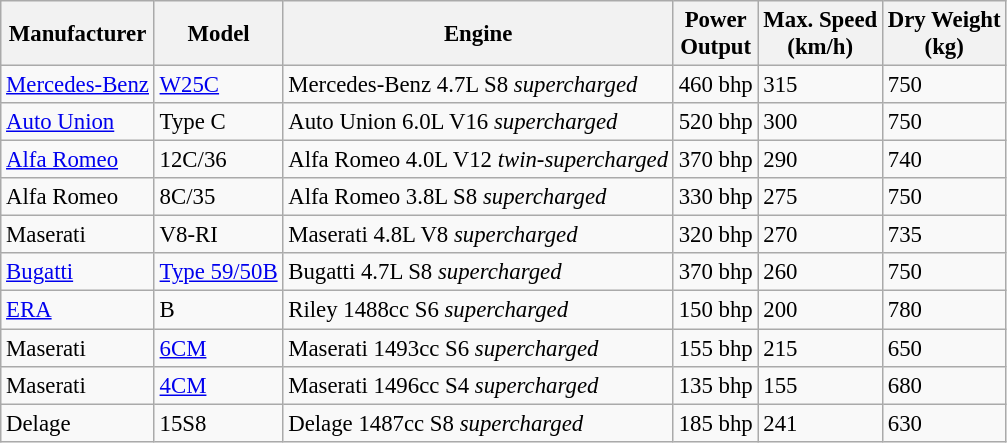<table class="wikitable" style="font-size: 95%;">
<tr>
<th>Manufacturer</th>
<th>Model</th>
<th>Engine</th>
<th>Power<br>Output</th>
<th>Max. Speed<br> (km/h)</th>
<th>Dry Weight<br> (kg)</th>
</tr>
<tr>
<td> <a href='#'>Mercedes-Benz</a></td>
<td><a href='#'>W25C</a></td>
<td>Mercedes-Benz 4.7L S8 <em>supercharged</em></td>
<td>460 bhp</td>
<td>315</td>
<td>750</td>
</tr>
<tr>
<td> <a href='#'>Auto Union</a></td>
<td>Type C</td>
<td>Auto Union 6.0L V16 <em>supercharged</em></td>
<td>520 bhp</td>
<td>300</td>
<td>750</td>
</tr>
<tr>
<td> <a href='#'>Alfa Romeo</a></td>
<td>12C/36</td>
<td>Alfa Romeo 4.0L V12 <em>twin-supercharged</em></td>
<td>370 bhp</td>
<td>290</td>
<td>740</td>
</tr>
<tr>
<td> Alfa Romeo</td>
<td>8C/35</td>
<td>Alfa Romeo 3.8L S8 <em>supercharged</em></td>
<td>330 bhp</td>
<td>275</td>
<td>750</td>
</tr>
<tr>
<td> Maserati</td>
<td>V8-RI</td>
<td>Maserati 4.8L V8 <em>supercharged</em></td>
<td>320 bhp</td>
<td>270</td>
<td>735</td>
</tr>
<tr>
<td> <a href='#'>Bugatti</a></td>
<td><a href='#'>Type 59/50B</a></td>
<td>Bugatti 4.7L S8 <em>supercharged</em></td>
<td>370 bhp</td>
<td>260</td>
<td>750</td>
</tr>
<tr>
<td> <a href='#'>ERA</a></td>
<td>B</td>
<td>Riley 1488cc S6 <em>supercharged</em></td>
<td>150 bhp</td>
<td>200</td>
<td>780</td>
</tr>
<tr>
<td> Maserati</td>
<td><a href='#'>6CM</a></td>
<td>Maserati 1493cc S6 <em>supercharged</em></td>
<td>155 bhp</td>
<td>215</td>
<td>650</td>
</tr>
<tr>
<td> Maserati</td>
<td><a href='#'>4CM</a></td>
<td>Maserati 1496cc S4 <em>supercharged</em></td>
<td>135 bhp</td>
<td>155</td>
<td>680</td>
</tr>
<tr>
<td> Delage</td>
<td>15S8</td>
<td>Delage 1487cc S8 <em>supercharged</em></td>
<td>185 bhp</td>
<td>241</td>
<td>630</td>
</tr>
</table>
